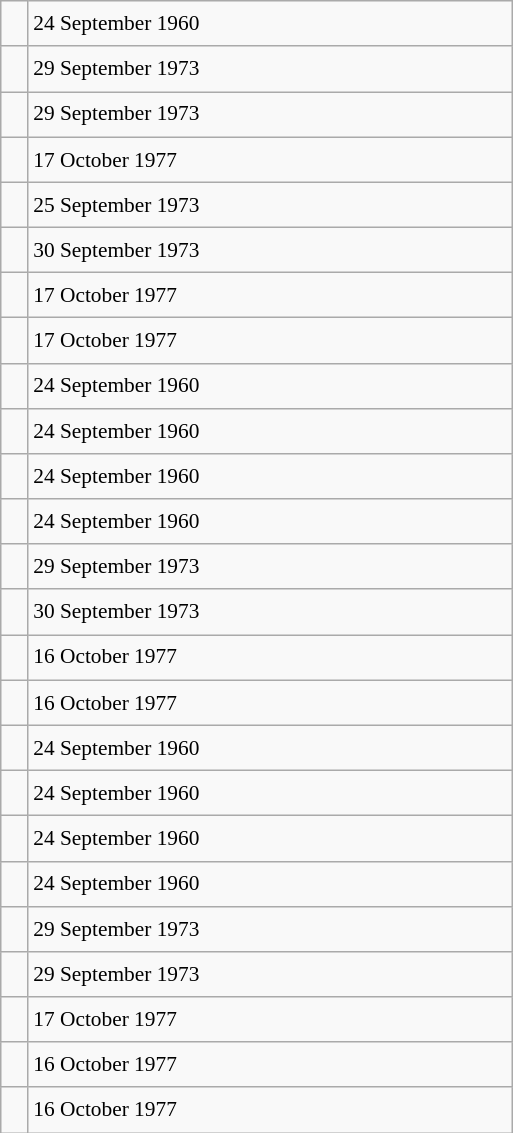<table class="wikitable" style="font-size: 89%; float: left; width: 24em; margin-right: 1em; line-height: 1.65em">
<tr>
<td></td>
<td>24 September 1960</td>
</tr>
<tr>
<td></td>
<td>29 September 1973</td>
</tr>
<tr>
<td></td>
<td>29 September 1973</td>
</tr>
<tr>
<td></td>
<td>17 October 1977</td>
</tr>
<tr>
<td></td>
<td>25 September 1973</td>
</tr>
<tr>
<td></td>
<td>30 September 1973</td>
</tr>
<tr>
<td></td>
<td>17 October 1977</td>
</tr>
<tr>
<td></td>
<td>17 October 1977</td>
</tr>
<tr>
<td></td>
<td>24 September 1960</td>
</tr>
<tr>
<td></td>
<td>24 September 1960</td>
</tr>
<tr>
<td></td>
<td>24 September 1960</td>
</tr>
<tr>
<td></td>
<td>24 September 1960</td>
</tr>
<tr>
<td></td>
<td>29 September 1973</td>
</tr>
<tr>
<td></td>
<td>30 September 1973</td>
</tr>
<tr>
<td></td>
<td>16 October 1977</td>
</tr>
<tr>
<td></td>
<td>16 October 1977</td>
</tr>
<tr>
<td></td>
<td>24 September 1960</td>
</tr>
<tr>
<td></td>
<td>24 September 1960</td>
</tr>
<tr>
<td></td>
<td>24 September 1960</td>
</tr>
<tr>
<td></td>
<td>24 September 1960</td>
</tr>
<tr>
<td></td>
<td>29 September 1973</td>
</tr>
<tr>
<td></td>
<td>29 September 1973</td>
</tr>
<tr>
<td></td>
<td>17 October 1977</td>
</tr>
<tr>
<td></td>
<td>16 October 1977</td>
</tr>
<tr>
<td></td>
<td>16 October 1977</td>
</tr>
</table>
